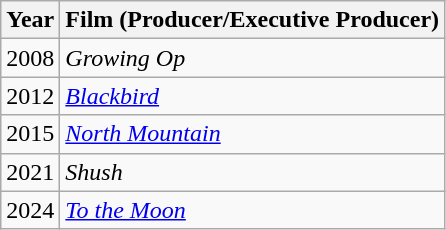<table class="wikitable">
<tr>
<th>Year</th>
<th>Film (Producer/Executive Producer)</th>
</tr>
<tr>
<td>2008</td>
<td><em>Growing Op</em></td>
</tr>
<tr>
<td>2012</td>
<td><em><a href='#'>Blackbird</a></em></td>
</tr>
<tr>
<td>2015</td>
<td><em><a href='#'>North Mountain</a></em></td>
</tr>
<tr>
<td>2021</td>
<td><em>Shush</em></td>
</tr>
<tr>
<td>2024</td>
<td><em><a href='#'>To the Moon</a></em></td>
</tr>
</table>
